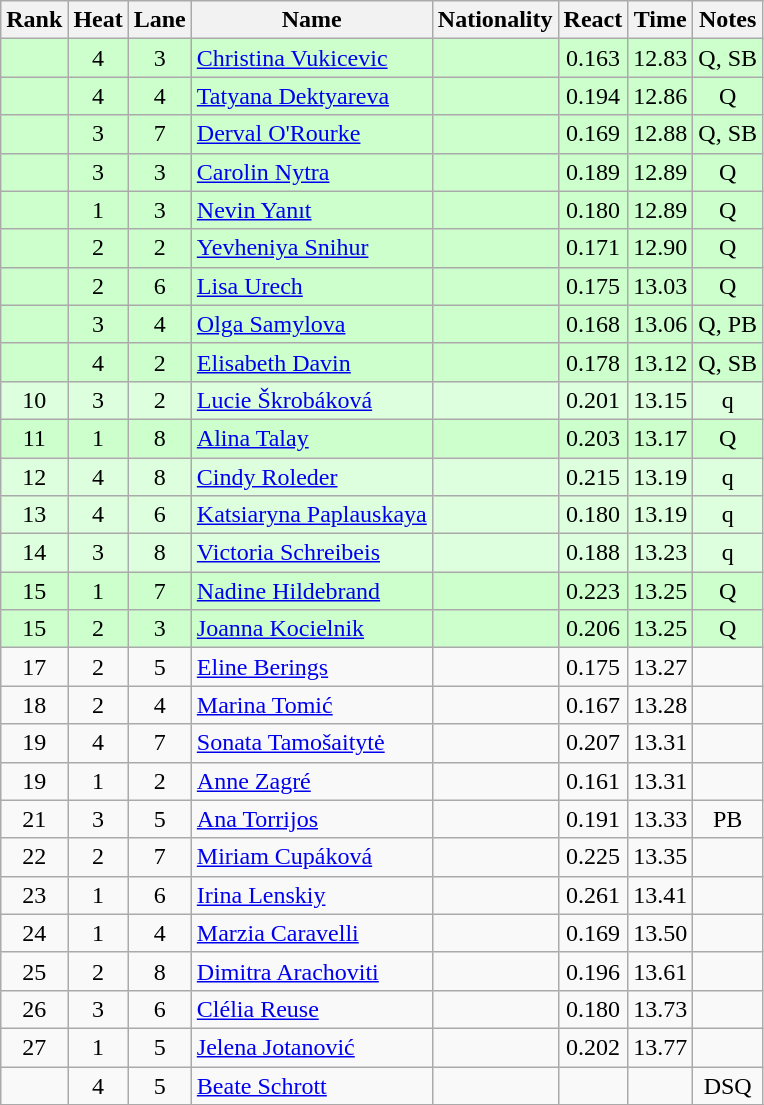<table class="wikitable sortable" style="text-align:center">
<tr>
<th>Rank</th>
<th>Heat</th>
<th>Lane</th>
<th>Name</th>
<th>Nationality</th>
<th>React</th>
<th>Time</th>
<th>Notes</th>
</tr>
<tr bgcolor=ccffcc>
<td></td>
<td>4</td>
<td>3</td>
<td align="left"><a href='#'>Christina Vukicevic</a></td>
<td align=left></td>
<td>0.163</td>
<td>12.83</td>
<td>Q, SB</td>
</tr>
<tr bgcolor=ccffcc>
<td></td>
<td>4</td>
<td>4</td>
<td align="left"><a href='#'>Tatyana Dektyareva</a></td>
<td align=left></td>
<td>0.194</td>
<td>12.86</td>
<td>Q</td>
</tr>
<tr bgcolor=ccffcc>
<td></td>
<td>3</td>
<td>7</td>
<td align="left"><a href='#'>Derval O'Rourke</a></td>
<td align=left></td>
<td>0.169</td>
<td>12.88</td>
<td>Q, SB</td>
</tr>
<tr bgcolor=ccffcc>
<td></td>
<td>3</td>
<td>3</td>
<td align="left"><a href='#'>Carolin Nytra</a></td>
<td align=left></td>
<td>0.189</td>
<td>12.89</td>
<td>Q</td>
</tr>
<tr bgcolor=ccffcc>
<td></td>
<td>1</td>
<td>3</td>
<td align="left"><a href='#'>Nevin Yanıt</a></td>
<td align=left></td>
<td>0.180</td>
<td>12.89</td>
<td>Q</td>
</tr>
<tr bgcolor=ccffcc>
<td></td>
<td>2</td>
<td>2</td>
<td align="left"><a href='#'>Yevheniya Snihur</a></td>
<td align=left></td>
<td>0.171</td>
<td>12.90</td>
<td>Q</td>
</tr>
<tr bgcolor=ccffcc>
<td></td>
<td>2</td>
<td>6</td>
<td align="left"><a href='#'>Lisa Urech</a></td>
<td align=left></td>
<td>0.175</td>
<td>13.03</td>
<td>Q</td>
</tr>
<tr bgcolor=ccffcc>
<td></td>
<td>3</td>
<td>4</td>
<td align="left"><a href='#'>Olga Samylova</a></td>
<td align=left></td>
<td>0.168</td>
<td>13.06</td>
<td>Q, PB</td>
</tr>
<tr bgcolor=ccffcc>
<td></td>
<td>4</td>
<td>2</td>
<td align="left"><a href='#'>Elisabeth Davin</a></td>
<td align=left></td>
<td>0.178</td>
<td>13.12</td>
<td>Q, SB</td>
</tr>
<tr bgcolor=ddffdd>
<td>10</td>
<td>3</td>
<td>2</td>
<td align="left"><a href='#'>Lucie Škrobáková</a></td>
<td align=left></td>
<td>0.201</td>
<td>13.15</td>
<td>q</td>
</tr>
<tr bgcolor=ccffcc>
<td>11</td>
<td>1</td>
<td>8</td>
<td align="left"><a href='#'>Alina Talay</a></td>
<td align=left></td>
<td>0.203</td>
<td>13.17</td>
<td>Q</td>
</tr>
<tr bgcolor=ddffdd>
<td>12</td>
<td>4</td>
<td>8</td>
<td align="left"><a href='#'>Cindy Roleder</a></td>
<td align=left></td>
<td>0.215</td>
<td>13.19</td>
<td>q</td>
</tr>
<tr bgcolor=ddffdd>
<td>13</td>
<td>4</td>
<td>6</td>
<td align="left"><a href='#'>Katsiaryna Paplauskaya</a></td>
<td align=left></td>
<td>0.180</td>
<td>13.19</td>
<td>q</td>
</tr>
<tr bgcolor=ddffdd>
<td>14</td>
<td>3</td>
<td>8</td>
<td align="left"><a href='#'>Victoria Schreibeis</a></td>
<td align=left></td>
<td>0.188</td>
<td>13.23</td>
<td>q</td>
</tr>
<tr bgcolor=ccffcc>
<td>15</td>
<td>1</td>
<td>7</td>
<td align="left"><a href='#'>Nadine Hildebrand</a></td>
<td align=left></td>
<td>0.223</td>
<td>13.25</td>
<td>Q</td>
</tr>
<tr bgcolor=ccffcc>
<td>15</td>
<td>2</td>
<td>3</td>
<td align="left"><a href='#'>Joanna Kocielnik</a></td>
<td align=left></td>
<td>0.206</td>
<td>13.25</td>
<td>Q</td>
</tr>
<tr>
<td>17</td>
<td>2</td>
<td>5</td>
<td align="left"><a href='#'>Eline Berings</a></td>
<td align=left></td>
<td>0.175</td>
<td>13.27</td>
<td></td>
</tr>
<tr>
<td>18</td>
<td>2</td>
<td>4</td>
<td align="left"><a href='#'>Marina Tomić</a></td>
<td align=left></td>
<td>0.167</td>
<td>13.28</td>
<td></td>
</tr>
<tr>
<td>19</td>
<td>4</td>
<td>7</td>
<td align="left"><a href='#'>Sonata Tamošaitytė</a></td>
<td align=left></td>
<td>0.207</td>
<td>13.31</td>
<td></td>
</tr>
<tr>
<td>19</td>
<td>1</td>
<td>2</td>
<td align="left"><a href='#'>Anne Zagré</a></td>
<td align=left></td>
<td>0.161</td>
<td>13.31</td>
<td></td>
</tr>
<tr>
<td>21</td>
<td>3</td>
<td>5</td>
<td align="left"><a href='#'>Ana Torrijos</a></td>
<td align=left></td>
<td>0.191</td>
<td>13.33</td>
<td>PB</td>
</tr>
<tr>
<td>22</td>
<td>2</td>
<td>7</td>
<td align="left"><a href='#'>Miriam Cupáková</a></td>
<td align=left></td>
<td>0.225</td>
<td>13.35</td>
<td></td>
</tr>
<tr>
<td>23</td>
<td>1</td>
<td>6</td>
<td align="left"><a href='#'>Irina Lenskiy</a></td>
<td align=left></td>
<td>0.261</td>
<td>13.41</td>
<td></td>
</tr>
<tr>
<td>24</td>
<td>1</td>
<td>4</td>
<td align="left"><a href='#'>Marzia Caravelli</a></td>
<td align=left></td>
<td>0.169</td>
<td>13.50</td>
<td></td>
</tr>
<tr>
<td>25</td>
<td>2</td>
<td>8</td>
<td align="left"><a href='#'>Dimitra Arachoviti</a></td>
<td align=left></td>
<td>0.196</td>
<td>13.61</td>
<td></td>
</tr>
<tr>
<td>26</td>
<td>3</td>
<td>6</td>
<td align="left"><a href='#'>Clélia Reuse</a></td>
<td align=left></td>
<td>0.180</td>
<td>13.73</td>
<td></td>
</tr>
<tr>
<td>27</td>
<td>1</td>
<td>5</td>
<td align="left"><a href='#'>Jelena Jotanović</a></td>
<td align=left></td>
<td>0.202</td>
<td>13.77</td>
<td></td>
</tr>
<tr>
<td></td>
<td>4</td>
<td>5</td>
<td align="left"><a href='#'>Beate Schrott</a></td>
<td align=left></td>
<td></td>
<td></td>
<td>DSQ</td>
</tr>
<tr>
</tr>
</table>
